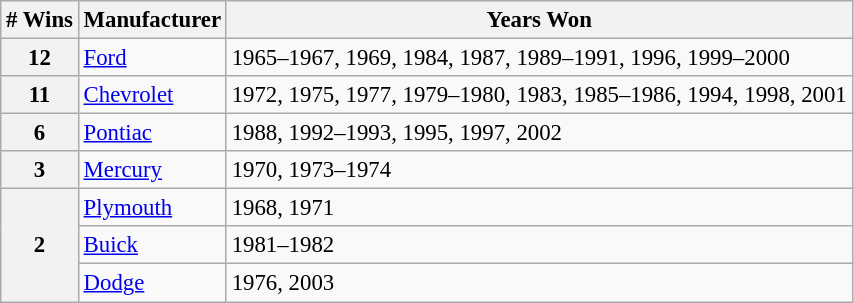<table class="wikitable" style="font-size: 95%;">
<tr>
<th># Wins</th>
<th>Manufacturer</th>
<th>Years Won</th>
</tr>
<tr>
<th>12</th>
<td><a href='#'>Ford</a></td>
<td>1965–1967, 1969, 1984, 1987, 1989–1991, 1996, 1999–2000</td>
</tr>
<tr>
<th>11</th>
<td><a href='#'>Chevrolet</a></td>
<td>1972, 1975, 1977, 1979–1980, 1983, 1985–1986, 1994, 1998, 2001</td>
</tr>
<tr>
<th>6</th>
<td><a href='#'>Pontiac</a></td>
<td>1988, 1992–1993, 1995, 1997, 2002</td>
</tr>
<tr>
<th>3</th>
<td><a href='#'>Mercury</a></td>
<td>1970, 1973–1974</td>
</tr>
<tr>
<th rowspan="3">2</th>
<td><a href='#'>Plymouth</a></td>
<td>1968, 1971</td>
</tr>
<tr>
<td><a href='#'>Buick</a></td>
<td>1981–1982</td>
</tr>
<tr>
<td><a href='#'>Dodge</a></td>
<td>1976, 2003</td>
</tr>
</table>
